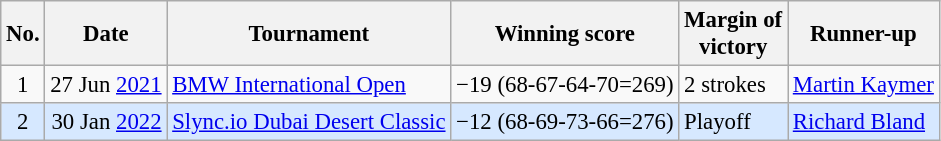<table class="wikitable" style="font-size:95%;">
<tr>
<th>No.</th>
<th>Date</th>
<th>Tournament</th>
<th>Winning score</th>
<th>Margin of<br>victory</th>
<th>Runner-up</th>
</tr>
<tr>
<td align=center>1</td>
<td align=right>27 Jun <a href='#'>2021</a></td>
<td><a href='#'>BMW International Open</a></td>
<td>−19 (68-67-64-70=269)</td>
<td>2 strokes</td>
<td> <a href='#'>Martin Kaymer</a></td>
</tr>
<tr style="background:#D6E8FF;">
<td align=center>2</td>
<td align=right>30 Jan <a href='#'>2022</a></td>
<td><a href='#'>Slync.io Dubai Desert Classic</a></td>
<td>−12 (68-69-73-66=276)</td>
<td>Playoff</td>
<td> <a href='#'>Richard Bland</a></td>
</tr>
</table>
